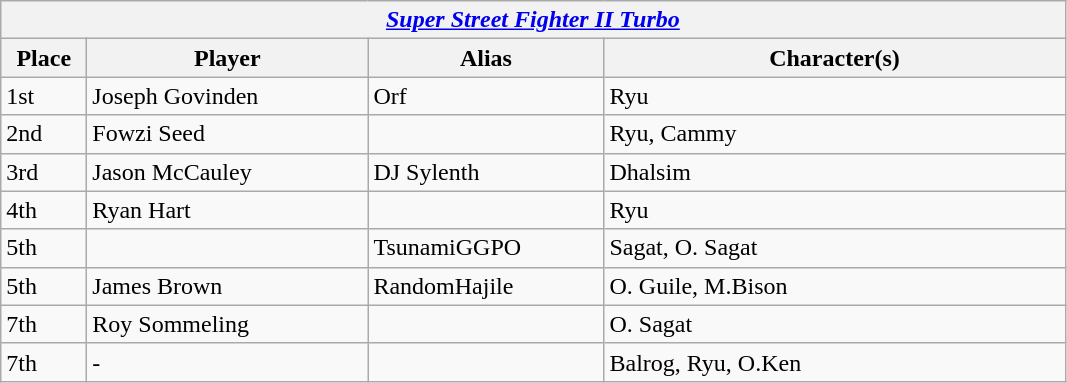<table class="wikitable">
<tr>
<th colspan="4"><strong><em><a href='#'>Super Street Fighter II Turbo</a></em></strong></th>
</tr>
<tr>
<th style="width:50px;">Place</th>
<th style="width:180px;">Player</th>
<th style="width:150px;">Alias</th>
<th style="width:300px;">Character(s)</th>
</tr>
<tr>
<td>1st</td>
<td> Joseph Govinden</td>
<td>Orf</td>
<td>Ryu</td>
</tr>
<tr>
<td>2nd</td>
<td> Fowzi Seed</td>
<td></td>
<td>Ryu, Cammy</td>
</tr>
<tr>
<td>3rd</td>
<td> Jason McCauley</td>
<td>DJ Sylenth</td>
<td>Dhalsim</td>
</tr>
<tr>
<td>4th</td>
<td> Ryan Hart</td>
<td></td>
<td>Ryu</td>
</tr>
<tr>
<td>5th</td>
<td></td>
<td>TsunamiGGPO</td>
<td>Sagat, O. Sagat</td>
</tr>
<tr>
<td>5th</td>
<td> James Brown</td>
<td>RandomHajile</td>
<td>O. Guile, M.Bison</td>
</tr>
<tr>
<td>7th</td>
<td> Roy Sommeling</td>
<td></td>
<td>O. Sagat</td>
</tr>
<tr>
<td>7th</td>
<td> -</td>
<td></td>
<td>Balrog, Ryu, O.Ken</td>
</tr>
</table>
